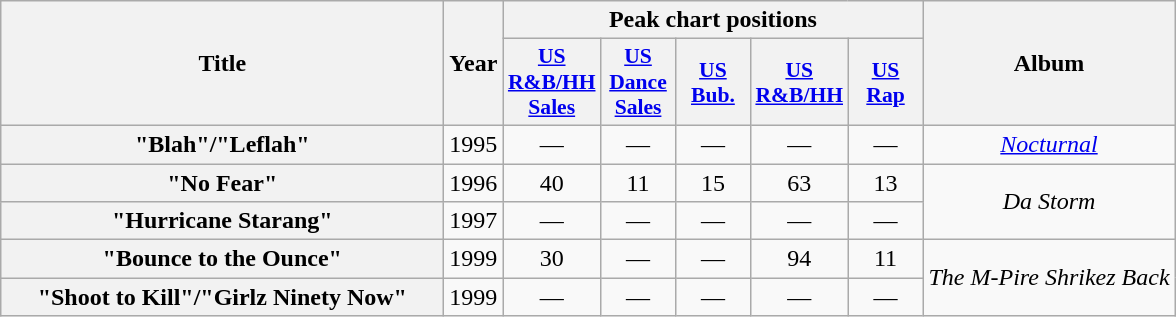<table class="wikitable plainrowheaders" style="text-align:center;">
<tr>
<th scope="col" rowspan="2" style="width:18em;">Title</th>
<th scope="col" rowspan="2">Year</th>
<th colspan="5">Peak chart positions</th>
<th scope="col" rowspan="2">Album</th>
</tr>
<tr>
<th scope="col" style="width:3em;font-size:90%;"><a href='#'>US R&B/HH Sales</a><br></th>
<th scope="col" style="width:3em;font-size:90%;"><a href='#'>US Dance Sales</a><br></th>
<th scope="col" style="width:3em;font-size:90%;"><a href='#'>US Bub.</a><br></th>
<th scope="col" style="width:3em;font-size:90%;"><a href='#'>US R&B/HH</a><br></th>
<th scope="col" style="width:3em;font-size:90%;"><a href='#'>US Rap</a><br></th>
</tr>
<tr>
<th scope="row">"Blah"/"Leflah"<br></th>
<td>1995</td>
<td>—</td>
<td>—</td>
<td>—</td>
<td>—</td>
<td>—</td>
<td><a href='#'><em>Nocturnal</em></a></td>
</tr>
<tr>
<th scope="row">"No Fear"</th>
<td>1996</td>
<td>40</td>
<td>11</td>
<td>15</td>
<td>63</td>
<td>13</td>
<td rowspan="2"><em>Da Storm</em></td>
</tr>
<tr>
<th scope="row">"Hurricane Starang"</th>
<td>1997</td>
<td>—</td>
<td>—</td>
<td>—</td>
<td>—</td>
<td>—</td>
</tr>
<tr>
<th scope="row">"Bounce to the Ounce"</th>
<td>1999</td>
<td>30</td>
<td>—</td>
<td>—</td>
<td>94</td>
<td 16>11</td>
<td rowspan="2"><em>The M-Pire Shrikez Back</em></td>
</tr>
<tr>
<th scope="row">"Shoot to Kill"/"Girlz Ninety Now"</th>
<td>1999</td>
<td>—</td>
<td>—</td>
<td>—</td>
<td>—</td>
<td>—</td>
</tr>
</table>
